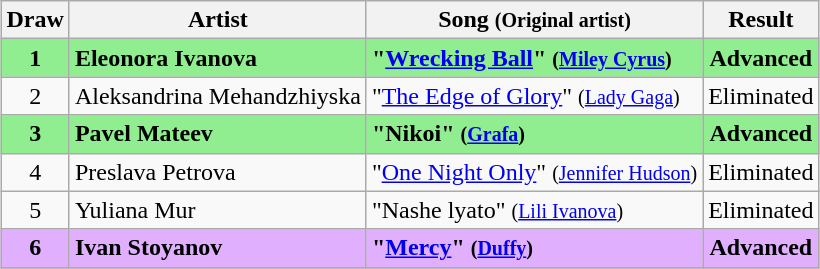<table class="sortable wikitable" style="margin: 1em auto 1em auto; text-align:center;">
<tr>
<th>Draw</th>
<th>Artist</th>
<th>Song <small>(Original artist)</small></th>
<th>Result</th>
</tr>
<tr style="font-weight:bold; background:#90EE90;">
<td>1</td>
<td align="left">Eleonora Ivanova</td>
<td align="left">"<a href='#'>Wrecking Ball</a>" <small>(<a href='#'>Miley Cyrus</a>)</small></td>
<td>Advanced</td>
</tr>
<tr>
<td>2</td>
<td align="left">Aleksandrina Mehandzhiyska</td>
<td align="left">"<a href='#'>The Edge of Glory</a>" <small>(<a href='#'>Lady Gaga</a>)</small></td>
<td>Eliminated</td>
</tr>
<tr style="font-weight:bold; background:#90EE90;">
<td>3</td>
<td align="left">Pavel Mateev</td>
<td align="left">"Nikoi" <small>(<a href='#'>Grafa</a>)</small></td>
<td>Advanced</td>
</tr>
<tr>
<td>4</td>
<td align="left">Preslava Petrova</td>
<td align="left">"<a href='#'>One Night Only</a>" <small>(<a href='#'>Jennifer Hudson</a>)</small></td>
<td>Eliminated</td>
</tr>
<tr>
<td>5</td>
<td align="left">Yuliana Mur</td>
<td align="left">"Nashe lyato" <small>(<a href='#'>Lili Ivanova</a>)</small></td>
<td>Eliminated</td>
</tr>
<tr style="font-weight:bold; background:#E0B0FF;">
<td>6</td>
<td align="left">Ivan Stoyanov</td>
<td align="left">"<a href='#'>Mercy</a>" <small>(<a href='#'>Duffy</a>)</small></td>
<td>Advanced</td>
</tr>
<tr>
</tr>
</table>
